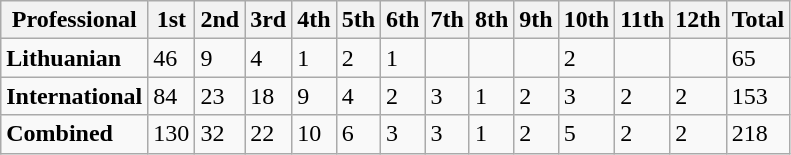<table class="wikitable">
<tr>
<th>Professional</th>
<th>1st</th>
<th>2nd</th>
<th>3rd</th>
<th>4th</th>
<th>5th</th>
<th>6th</th>
<th>7th</th>
<th>8th</th>
<th>9th</th>
<th>10th</th>
<th>11th</th>
<th>12th</th>
<th>Total</th>
</tr>
<tr>
<td><strong>Lithuanian</strong></td>
<td>46</td>
<td>9</td>
<td>4</td>
<td>1</td>
<td>2</td>
<td>1</td>
<td></td>
<td></td>
<td></td>
<td>2</td>
<td></td>
<td></td>
<td>65</td>
</tr>
<tr>
<td><strong>International</strong></td>
<td>84</td>
<td>23</td>
<td>18</td>
<td>9</td>
<td>4</td>
<td>2</td>
<td>3</td>
<td>1</td>
<td>2</td>
<td>3</td>
<td>2</td>
<td>2</td>
<td>153</td>
</tr>
<tr>
<td><strong>Combined</strong></td>
<td>130</td>
<td>32</td>
<td>22</td>
<td>10</td>
<td>6</td>
<td>3</td>
<td>3</td>
<td>1</td>
<td>2</td>
<td>5</td>
<td>2</td>
<td>2</td>
<td>218</td>
</tr>
</table>
